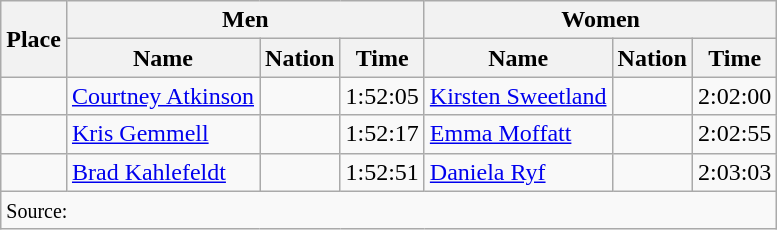<table class="wikitable">
<tr>
<th rowspan="2">Place</th>
<th colspan="3">Men</th>
<th colspan="3">Women</th>
</tr>
<tr>
<th>Name</th>
<th>Nation</th>
<th>Time</th>
<th>Name</th>
<th>Nation</th>
<th>Time</th>
</tr>
<tr>
<td align="center"></td>
<td><a href='#'>Courtney Atkinson</a></td>
<td></td>
<td>1:52:05</td>
<td><a href='#'>Kirsten Sweetland</a></td>
<td></td>
<td>2:02:00</td>
</tr>
<tr>
<td align="center"></td>
<td><a href='#'>Kris Gemmell</a></td>
<td></td>
<td>1:52:17</td>
<td><a href='#'>Emma Moffatt</a></td>
<td></td>
<td>2:02:55</td>
</tr>
<tr>
<td align="center"></td>
<td><a href='#'>Brad Kahlefeldt</a></td>
<td></td>
<td>1:52:51</td>
<td><a href='#'>Daniela Ryf</a></td>
<td></td>
<td>2:03:03</td>
</tr>
<tr>
<td colspan="7"><small>Source:</small></td>
</tr>
</table>
